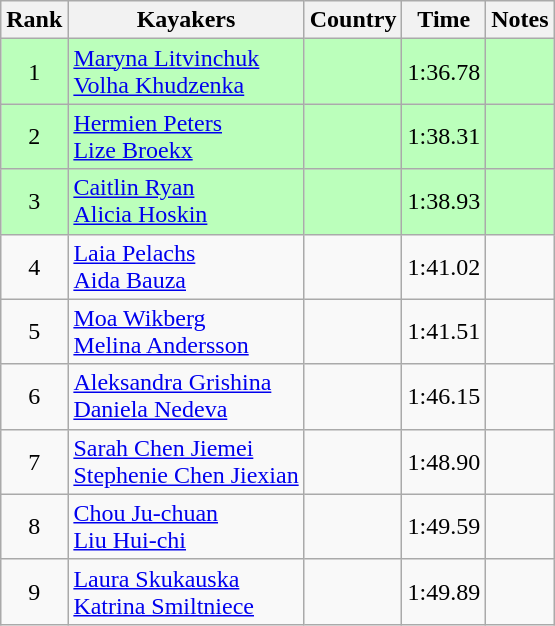<table class="wikitable" style="text-align:center">
<tr>
<th>Rank</th>
<th>Kayakers</th>
<th>Country</th>
<th>Time</th>
<th>Notes</th>
</tr>
<tr bgcolor=bbffbb>
<td>1</td>
<td align="left"><a href='#'>Maryna Litvinchuk</a><br><a href='#'>Volha Khudzenka</a></td>
<td align="left"></td>
<td>1:36.78</td>
<td></td>
</tr>
<tr bgcolor=bbffbb>
<td>2</td>
<td align="left"><a href='#'>Hermien Peters</a><br><a href='#'>Lize Broekx</a></td>
<td align="left"></td>
<td>1:38.31</td>
<td></td>
</tr>
<tr bgcolor=bbffbb>
<td>3</td>
<td align="left"><a href='#'>Caitlin Ryan</a><br><a href='#'>Alicia Hoskin</a></td>
<td align="left"></td>
<td>1:38.93</td>
<td></td>
</tr>
<tr>
<td>4</td>
<td align="left"><a href='#'>Laia Pelachs</a><br><a href='#'>Aida Bauza</a></td>
<td align="left"></td>
<td>1:41.02</td>
<td></td>
</tr>
<tr>
<td>5</td>
<td align="left"><a href='#'>Moa Wikberg</a><br><a href='#'>Melina Andersson</a></td>
<td align="left"></td>
<td>1:41.51</td>
<td></td>
</tr>
<tr>
<td>6</td>
<td align="left"><a href='#'>Aleksandra Grishina</a><br><a href='#'>Daniela Nedeva</a></td>
<td align="left"></td>
<td>1:46.15</td>
<td></td>
</tr>
<tr>
<td>7</td>
<td align="left"><a href='#'>Sarah Chen Jiemei</a><br><a href='#'>Stephenie Chen Jiexian</a></td>
<td align="left"></td>
<td>1:48.90</td>
<td></td>
</tr>
<tr>
<td>8</td>
<td align="left"><a href='#'>Chou Ju-chuan</a><br><a href='#'>Liu Hui-chi</a></td>
<td align="left"></td>
<td>1:49.59</td>
<td></td>
</tr>
<tr>
<td>9</td>
<td align="left"><a href='#'>Laura Skukauska</a><br><a href='#'>Katrina Smiltniece</a></td>
<td align="left"></td>
<td>1:49.89</td>
<td></td>
</tr>
</table>
